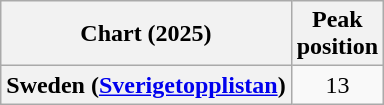<table class="wikitable plainrowheaders" style="text-align:center">
<tr>
<th scope="col">Chart (2025)</th>
<th scope="col">Peak<br>position</th>
</tr>
<tr>
<th scope="row">Sweden (<a href='#'>Sverigetopplistan</a>)</th>
<td>13</td>
</tr>
</table>
